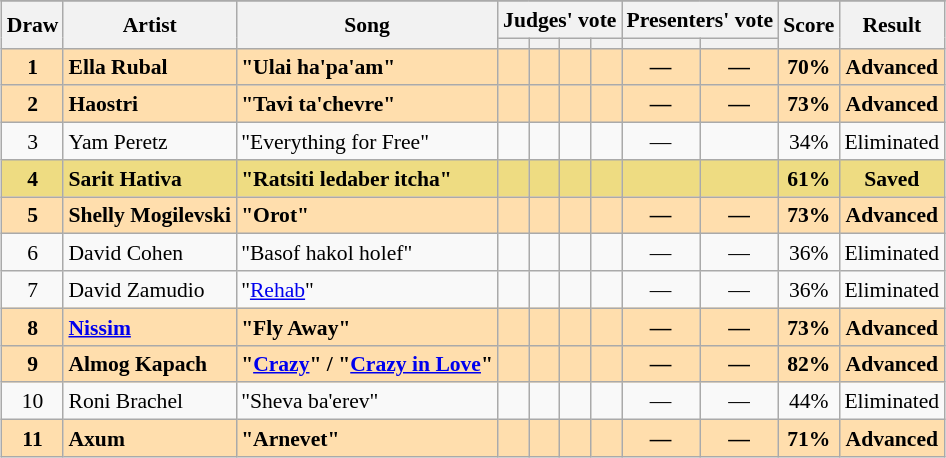<table class="sortable wikitable" style="margin: 1em auto 1em auto; text-align:center; font-size:90%; line-height:18px;">
<tr>
</tr>
<tr>
<th rowspan="2">Draw</th>
<th rowspan="2">Artist</th>
<th rowspan="2">Song</th>
<th colspan="4" class="unsortable">Judges' vote</th>
<th colspan="2" class="unsortable">Presenters' vote</th>
<th rowspan="2">Score</th>
<th rowspan="2">Result</th>
</tr>
<tr>
<th class="unsortable"></th>
<th class="unsortable"></th>
<th class="unsortable"></th>
<th class="unsortable"></th>
<th class="unsortable"></th>
<th class="unsortable"></th>
</tr>
<tr style="font-weight:bold; background:#FFDEAD;">
<td>1</td>
<td align="left">Ella Rubal</td>
<td align="left">"Ulai ha'pa'am"</td>
<td></td>
<td></td>
<td></td>
<td></td>
<td>—</td>
<td>—</td>
<td>70%</td>
<td>Advanced</td>
</tr>
<tr style="font-weight:bold; background:#FFDEAD;">
<td>2</td>
<td align="left">Haostri</td>
<td align="left">"Tavi ta'chevre"</td>
<td></td>
<td></td>
<td></td>
<td></td>
<td>—</td>
<td>—</td>
<td>73%</td>
<td>Advanced</td>
</tr>
<tr>
<td>3</td>
<td align="left">Yam Peretz</td>
<td align="left">"Everything for Free"</td>
<td></td>
<td></td>
<td></td>
<td></td>
<td>—</td>
<td></td>
<td>34%</td>
<td>Eliminated</td>
</tr>
<tr style="font-weight:bold; background:#eedc82;">
<td>4</td>
<td align="left">Sarit Hativa</td>
<td align="left">"Ratsiti ledaber itcha"</td>
<td></td>
<td></td>
<td></td>
<td></td>
<td></td>
<td></td>
<td>61%</td>
<td>Saved</td>
</tr>
<tr style="font-weight:bold; background:#FFDEAD;">
<td>5</td>
<td align="left">Shelly Mogilevski</td>
<td align="left">"Orot"</td>
<td></td>
<td></td>
<td></td>
<td></td>
<td>—</td>
<td>—</td>
<td>73%</td>
<td>Advanced</td>
</tr>
<tr>
<td>6</td>
<td align="left">David Cohen</td>
<td align="left">"Basof hakol holef"</td>
<td></td>
<td></td>
<td></td>
<td></td>
<td>—</td>
<td>—</td>
<td>36%</td>
<td>Eliminated</td>
</tr>
<tr>
<td>7</td>
<td align="left">David Zamudio</td>
<td align="left">"<a href='#'>Rehab</a>"</td>
<td></td>
<td></td>
<td></td>
<td></td>
<td>—</td>
<td>—</td>
<td>36%</td>
<td>Eliminated</td>
</tr>
<tr style="font-weight:bold; background:#FFDEAD;">
<td>8</td>
<td align="left"><a href='#'>Nissim</a></td>
<td align="left">"Fly Away"</td>
<td></td>
<td></td>
<td></td>
<td></td>
<td>—</td>
<td>—</td>
<td>73%</td>
<td>Advanced</td>
</tr>
<tr style="font-weight:bold; background:#FFDEAD;">
<td>9</td>
<td align="left">Almog Kapach</td>
<td align="left">"<a href='#'>Crazy</a>" / "<a href='#'>Crazy in Love</a>"</td>
<td></td>
<td></td>
<td></td>
<td></td>
<td>—</td>
<td>—</td>
<td>82%</td>
<td>Advanced</td>
</tr>
<tr>
<td>10</td>
<td align="left">Roni Brachel</td>
<td align="left">"Sheva ba'erev"</td>
<td></td>
<td></td>
<td></td>
<td></td>
<td>—</td>
<td>—</td>
<td>44%</td>
<td>Eliminated</td>
</tr>
<tr style="font-weight:bold; background:#FFDEAD;">
<td>11</td>
<td align="left">Axum</td>
<td align="left">"Arnevet"</td>
<td></td>
<td></td>
<td></td>
<td></td>
<td>—</td>
<td>—</td>
<td>71%</td>
<td>Advanced</td>
</tr>
</table>
